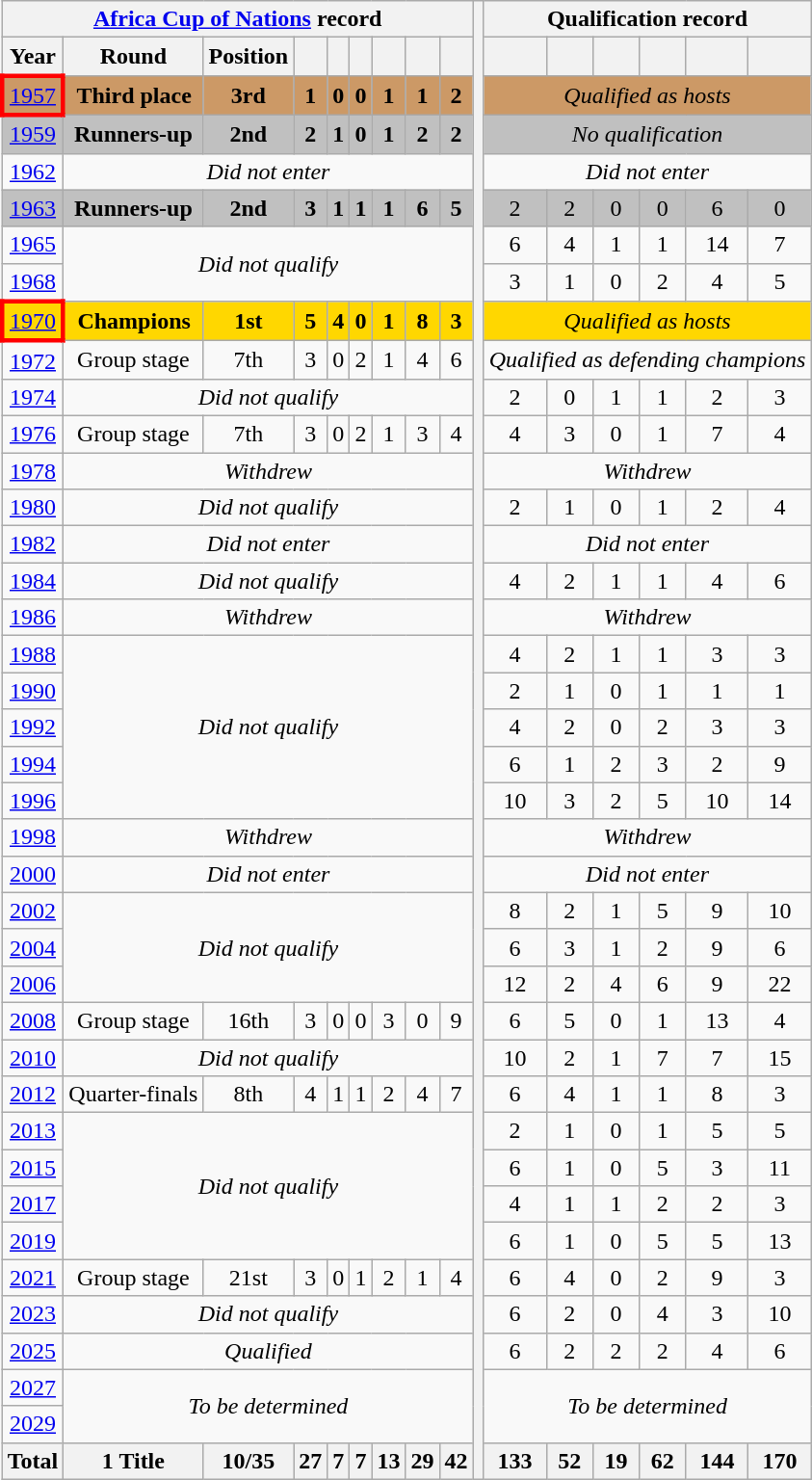<table class="wikitable" style="text-align: center;">
<tr>
<th colspan=9><a href='#'>Africa Cup of Nations</a> record</th>
<th rowspan="40"></th>
<th colspan=6>Qualification record</th>
</tr>
<tr>
<th>Year</th>
<th>Round</th>
<th>Position</th>
<th></th>
<th></th>
<th></th>
<th></th>
<th></th>
<th></th>
<th></th>
<th></th>
<th></th>
<th></th>
<th></th>
<th></th>
</tr>
<tr style="background:#c96;">
<td style="border: 3px solid red"> <a href='#'>1957</a></td>
<td><strong>Third place</strong></td>
<td><strong>3rd</strong></td>
<td><strong>1</strong></td>
<td><strong>0</strong></td>
<td><strong>0</strong></td>
<td><strong>1</strong></td>
<td><strong>1</strong></td>
<td><strong>2</strong></td>
<td colspan=6><em>Qualified as hosts</em></td>
</tr>
<tr style="background:silver;">
<td> <a href='#'>1959</a></td>
<td><strong>Runners-up</strong></td>
<td><strong>2nd</strong></td>
<td><strong>2</strong></td>
<td><strong>1</strong></td>
<td><strong>0</strong></td>
<td><strong>1</strong></td>
<td><strong>2</strong></td>
<td><strong>2</strong></td>
<td colspan=6><em>No qualification</em></td>
</tr>
<tr>
<td> <a href='#'>1962</a></td>
<td colspan=8><em>Did not enter</em></td>
<td colspan=6><em>Did not enter</em></td>
</tr>
<tr style="background:silver;">
<td> <a href='#'>1963</a></td>
<td><strong>Runners-up</strong></td>
<td><strong>2nd</strong></td>
<td><strong>3</strong></td>
<td><strong>1</strong></td>
<td><strong>1</strong></td>
<td><strong>1</strong></td>
<td><strong>6</strong></td>
<td><strong>5</strong></td>
<td>2</td>
<td>2</td>
<td>0</td>
<td>0</td>
<td>6</td>
<td>0</td>
</tr>
<tr>
<td> <a href='#'>1965</a></td>
<td colspan=8 rowspan=2><em>Did not qualify</em></td>
<td>6</td>
<td>4</td>
<td>1</td>
<td>1</td>
<td>14</td>
<td>7</td>
</tr>
<tr>
<td> <a href='#'>1968</a></td>
<td>3</td>
<td>1</td>
<td>0</td>
<td>2</td>
<td>4</td>
<td>5</td>
</tr>
<tr style="background:gold;">
<td style="border: 3px solid red"> <a href='#'>1970</a></td>
<td><strong>Champions</strong></td>
<td><strong>1st</strong></td>
<td><strong>5</strong></td>
<td><strong>4</strong></td>
<td><strong>0</strong></td>
<td><strong>1</strong></td>
<td><strong>8</strong></td>
<td><strong>3</strong></td>
<td colspan=6><em>Qualified as hosts</em></td>
</tr>
<tr>
<td> <a href='#'>1972</a></td>
<td>Group stage</td>
<td>7th</td>
<td>3</td>
<td>0</td>
<td>2</td>
<td>1</td>
<td>4</td>
<td>6</td>
<td colspan=6><em>Qualified as defending champions</em></td>
</tr>
<tr>
<td> <a href='#'>1974</a></td>
<td colspan=8><em>Did not qualify</em></td>
<td>2</td>
<td>0</td>
<td>1</td>
<td>1</td>
<td>2</td>
<td>3</td>
</tr>
<tr>
<td> <a href='#'>1976</a></td>
<td>Group stage</td>
<td>7th</td>
<td>3</td>
<td>0</td>
<td>2</td>
<td>1</td>
<td>3</td>
<td>4</td>
<td>4</td>
<td>3</td>
<td>0</td>
<td>1</td>
<td>7</td>
<td>4</td>
</tr>
<tr>
<td> <a href='#'>1978</a></td>
<td colspan=8><em>Withdrew</em></td>
<td colspan=6><em>Withdrew</em></td>
</tr>
<tr>
<td> <a href='#'>1980</a></td>
<td colspan=8><em>Did not qualify</em></td>
<td>2</td>
<td>1</td>
<td>0</td>
<td>1</td>
<td>2</td>
<td>4</td>
</tr>
<tr>
<td> <a href='#'>1982</a></td>
<td colspan=8><em>Did not enter</em></td>
<td colspan=6><em>Did not enter</em></td>
</tr>
<tr>
<td> <a href='#'>1984</a></td>
<td colspan=8><em>Did not qualify</em></td>
<td>4</td>
<td>2</td>
<td>1</td>
<td>1</td>
<td>4</td>
<td>6</td>
</tr>
<tr>
<td> <a href='#'>1986</a></td>
<td colspan=8><em>Withdrew</em></td>
<td colspan=6><em>Withdrew</em></td>
</tr>
<tr>
<td> <a href='#'>1988</a></td>
<td colspan=8 rowspan=5><em>Did not qualify</em></td>
<td>4</td>
<td>2</td>
<td>1</td>
<td>1</td>
<td>3</td>
<td>3</td>
</tr>
<tr>
<td> <a href='#'>1990</a></td>
<td>2</td>
<td>1</td>
<td>0</td>
<td>1</td>
<td>1</td>
<td>1</td>
</tr>
<tr>
<td> <a href='#'>1992</a></td>
<td>4</td>
<td>2</td>
<td>0</td>
<td>2</td>
<td>3</td>
<td>3</td>
</tr>
<tr>
<td> <a href='#'>1994</a></td>
<td>6</td>
<td>1</td>
<td>2</td>
<td>3</td>
<td>2</td>
<td>9</td>
</tr>
<tr>
<td> <a href='#'>1996</a></td>
<td>10</td>
<td>3</td>
<td>2</td>
<td>5</td>
<td>10</td>
<td>14</td>
</tr>
<tr>
<td> <a href='#'>1998</a></td>
<td colspan=8><em>Withdrew</em></td>
<td colspan=6><em>Withdrew</em></td>
</tr>
<tr>
<td>  <a href='#'>2000</a></td>
<td colspan=8><em>Did not enter</em></td>
<td colspan=6><em>Did not enter</em></td>
</tr>
<tr>
<td> <a href='#'>2002</a></td>
<td colspan=8 rowspan=3><em>Did not qualify</em></td>
<td>8</td>
<td>2</td>
<td>1</td>
<td>5</td>
<td>9</td>
<td>10</td>
</tr>
<tr>
<td> <a href='#'>2004</a></td>
<td>6</td>
<td>3</td>
<td>1</td>
<td>2</td>
<td>9</td>
<td>6</td>
</tr>
<tr>
<td> <a href='#'>2006</a></td>
<td>12</td>
<td>2</td>
<td>4</td>
<td>6</td>
<td>9</td>
<td>22</td>
</tr>
<tr>
<td> <a href='#'>2008</a></td>
<td>Group stage</td>
<td>16th</td>
<td>3</td>
<td>0</td>
<td>0</td>
<td>3</td>
<td>0</td>
<td>9</td>
<td>6</td>
<td>5</td>
<td>0</td>
<td>1</td>
<td>13</td>
<td>4</td>
</tr>
<tr>
<td> <a href='#'>2010</a></td>
<td colspan=8><em>Did not qualify</em></td>
<td>10</td>
<td>2</td>
<td>1</td>
<td>7</td>
<td>7</td>
<td>15</td>
</tr>
<tr>
<td>  <a href='#'>2012</a></td>
<td>Quarter-finals</td>
<td>8th</td>
<td>4</td>
<td>1</td>
<td>1</td>
<td>2</td>
<td>4</td>
<td>7</td>
<td>6</td>
<td>4</td>
<td>1</td>
<td>1</td>
<td>8</td>
<td>3</td>
</tr>
<tr>
<td> <a href='#'>2013</a></td>
<td colspan=8 rowspan=4><em>Did not qualify</em></td>
<td>2</td>
<td>1</td>
<td>0</td>
<td>1</td>
<td>5</td>
<td>5</td>
</tr>
<tr>
<td> <a href='#'>2015</a></td>
<td>6</td>
<td>1</td>
<td>0</td>
<td>5</td>
<td>3</td>
<td>11</td>
</tr>
<tr>
<td> <a href='#'>2017</a></td>
<td>4</td>
<td>1</td>
<td>1</td>
<td>2</td>
<td>2</td>
<td>3</td>
</tr>
<tr>
<td> <a href='#'>2019</a></td>
<td>6</td>
<td>1</td>
<td>0</td>
<td>5</td>
<td>5</td>
<td>13</td>
</tr>
<tr>
<td> <a href='#'>2021</a></td>
<td>Group stage</td>
<td>21st</td>
<td>3</td>
<td>0</td>
<td>1</td>
<td>2</td>
<td>1</td>
<td>4</td>
<td>6</td>
<td>4</td>
<td>0</td>
<td>2</td>
<td>9</td>
<td>3</td>
</tr>
<tr>
<td> <a href='#'>2023</a></td>
<td colspan=8><em>Did not qualify</em></td>
<td>6</td>
<td>2</td>
<td>0</td>
<td>4</td>
<td>3</td>
<td>10</td>
</tr>
<tr>
<td> <a href='#'>2025</a></td>
<td colspan="8" rowspan="1"><em>Qualified</em></td>
<td>6</td>
<td>2</td>
<td>2</td>
<td>2</td>
<td>4</td>
<td>6</td>
</tr>
<tr>
<td>   <a href='#'>2027</a></td>
<td colspan="8" rowspan="2"><em>To be determined</em></td>
<td colspan="6" rowspan="2"><em>To be determined</em></td>
</tr>
<tr>
<td> <a href='#'>2029</a></td>
</tr>
<tr>
<th>Total</th>
<th>1 Title</th>
<th>10/35</th>
<th>27</th>
<th>7</th>
<th>7</th>
<th>13</th>
<th>29</th>
<th>42</th>
<th>133</th>
<th>52</th>
<th>19</th>
<th>62</th>
<th>144</th>
<th>170</th>
</tr>
</table>
